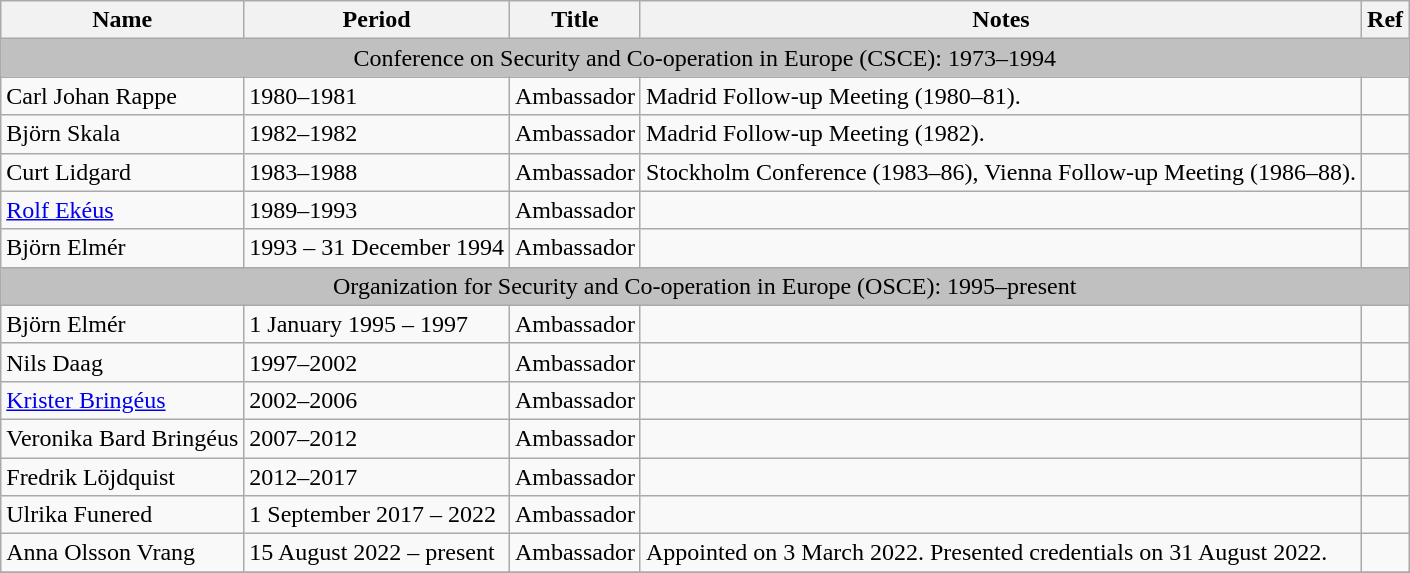<table class="wikitable">
<tr>
<th>Name</th>
<th>Period</th>
<th>Title</th>
<th>Notes</th>
<th>Ref</th>
</tr>
<tr>
<td colspan="5" style="background: silver; text-align: center;">Conference on Security and Co-operation in Europe (CSCE): 1973–1994</td>
</tr>
<tr>
<td>Carl Johan Rappe</td>
<td>1980–1981</td>
<td>Ambassador</td>
<td>Madrid Follow-up Meeting (1980–81).</td>
<td></td>
</tr>
<tr>
<td>Björn Skala</td>
<td>1982–1982</td>
<td>Ambassador</td>
<td>Madrid Follow-up Meeting (1982).</td>
<td></td>
</tr>
<tr>
<td>Curt Lidgard</td>
<td>1983–1988</td>
<td>Ambassador</td>
<td>Stockholm Conference (1983–86), Vienna Follow-up Meeting (1986–88).</td>
<td></td>
</tr>
<tr>
<td><a href='#'>Rolf Ekéus</a></td>
<td>1989–1993</td>
<td>Ambassador</td>
<td></td>
<td></td>
</tr>
<tr>
<td>Björn Elmér</td>
<td>1993 – 31 December 1994</td>
<td>Ambassador</td>
<td></td>
<td></td>
</tr>
<tr>
<td colspan="5" style="background: silver; text-align: center;">Organization for Security and Co-operation in Europe (OSCE): 1995–present</td>
</tr>
<tr>
<td>Björn Elmér</td>
<td>1 January 1995 – 1997</td>
<td>Ambassador</td>
<td></td>
<td></td>
</tr>
<tr>
<td>Nils Daag</td>
<td>1997–2002</td>
<td>Ambassador</td>
<td></td>
<td></td>
</tr>
<tr>
<td><a href='#'>Krister Bringéus</a></td>
<td>2002–2006</td>
<td>Ambassador</td>
<td></td>
<td></td>
</tr>
<tr>
<td>Veronika Bard Bringéus</td>
<td>2007–2012</td>
<td>Ambassador</td>
<td></td>
<td></td>
</tr>
<tr>
<td>Fredrik Löjdquist</td>
<td>2012–2017</td>
<td>Ambassador</td>
<td></td>
<td></td>
</tr>
<tr>
<td>Ulrika Funered</td>
<td>1 September 2017 – 2022</td>
<td>Ambassador</td>
<td></td>
<td></td>
</tr>
<tr>
<td>Anna Olsson Vrang</td>
<td>15 August 2022 – present</td>
<td>Ambassador</td>
<td>Appointed on 3 March 2022. Presented credentials on 31 August 2022.</td>
<td></td>
</tr>
<tr>
</tr>
</table>
